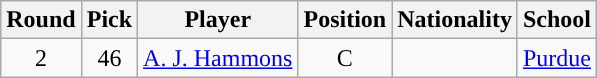<table class="wikitable sortable sortable">
<tr>
<th>Round</th>
<th>Pick</th>
<th>Player</th>
<th>Position</th>
<th>Nationality</th>
<th>School</th>
</tr>
<tr style="text-align: center">
<td>2</td>
<td>46</td>
<td><a href='#'>A. J. Hammons</a></td>
<td>C</td>
<td></td>
<td><a href='#'>Purdue</a></td>
</tr>
</table>
